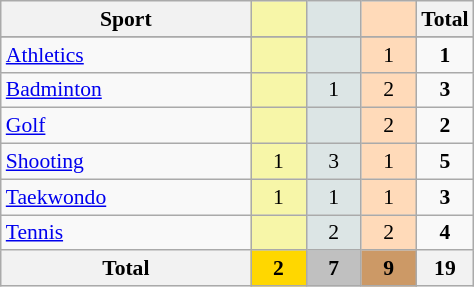<table class="wikitable" style="font-size:90%; text-align:center;">
<tr>
<th width=160>Sport</th>
<th scope="col" width=30 style="background:#F7F6A8;"></th>
<th scope="col" width=30 style="background:#DCE5E5;"></th>
<th scope="col" width=30 style="background:#FFDAB9;"></th>
<th width=30>Total</th>
</tr>
<tr>
</tr>
<tr align=center>
<td align=left> <a href='#'>Athletics</a></td>
<td style="background:#F7F6A8;"></td>
<td style="background:#DCE5E5;"></td>
<td style="background:#FFDAB9;">1</td>
<td><strong>1</strong></td>
</tr>
<tr align=center>
<td align=left> <a href='#'>Badminton</a></td>
<td style="background:#F7F6A8;"></td>
<td style="background:#DCE5E5;">1</td>
<td style="background:#FFDAB9;">2</td>
<td><strong>3</strong></td>
</tr>
<tr align=center>
<td align=left> <a href='#'>Golf</a></td>
<td style="background:#F7F6A8;"></td>
<td style="background:#DCE5E5;"></td>
<td style="background:#FFDAB9;">2</td>
<td><strong>2</strong></td>
</tr>
<tr align=center>
<td align=left> <a href='#'>Shooting</a></td>
<td style="background:#F7F6A8;">1</td>
<td style="background:#DCE5E5;">3</td>
<td style="background:#FFDAB9;">1</td>
<td><strong>5</strong></td>
</tr>
<tr align=center>
<td align=left> <a href='#'>Taekwondo</a></td>
<td style="background:#F7F6A8;">1</td>
<td style="background:#DCE5E5;">1</td>
<td style="background:#FFDAB9;">1</td>
<td><strong>3</strong></td>
</tr>
<tr align=center>
<td align=left> <a href='#'>Tennis</a></td>
<td style="background:#F7F6A8;"></td>
<td style="background:#DCE5E5;">2</td>
<td style="background:#FFDAB9;">2</td>
<td><strong>4</strong></td>
</tr>
<tr align=center>
<th>Total</th>
<th style="background:gold;">2</th>
<th style="background:silver;">7</th>
<th style="background:#c96;">9</th>
<th>19</th>
</tr>
</table>
